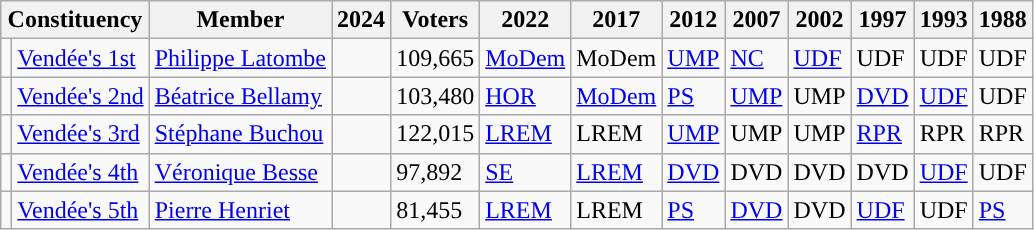<table class="wikitable sortable">
<tr>
<th colspan="2">Constituency</th>
<th>Member</th>
<th>2024</th>
<th>Voters</th>
<th>2022</th>
<th>2017</th>
<th>2012</th>
<th>2007</th>
<th>2002</th>
<th>1997</th>
<th>1993</th>
<th>1988</th>
</tr>
<tr>
<td style="background-color: "></td>
<td><a href='#'>Vendée's 1st</a></td>
<td><a href='#'>Philippe Latombe</a></td>
<td></td>
<td>109,665</td>
<td><a href='#'>MoDem</a></td>
<td>MoDem</td>
<td><a href='#'>UMP</a></td>
<td><a href='#'>NC</a></td>
<td><a href='#'>UDF</a></td>
<td>UDF</td>
<td>UDF</td>
<td>UDF</td>
</tr>
<tr>
<td style="background-color: "></td>
<td><a href='#'>Vendée's 2nd</a></td>
<td><a href='#'>Béatrice Bellamy</a></td>
<td></td>
<td>103,480</td>
<td><a href='#'>HOR</a></td>
<td><a href='#'>MoDem</a></td>
<td><a href='#'>PS</a></td>
<td><a href='#'>UMP</a></td>
<td>UMP</td>
<td><a href='#'>DVD</a></td>
<td><a href='#'>UDF</a></td>
<td>UDF</td>
</tr>
<tr>
<td style="background-color: "></td>
<td><a href='#'>Vendée's 3rd</a></td>
<td><a href='#'>Stéphane Buchou</a></td>
<td></td>
<td>122,015</td>
<td><a href='#'>LREM</a></td>
<td>LREM</td>
<td><a href='#'>UMP</a></td>
<td>UMP</td>
<td>UMP</td>
<td><a href='#'>RPR</a></td>
<td>RPR</td>
<td>RPR</td>
</tr>
<tr>
<td style="background-color: "></td>
<td><a href='#'>Vendée's 4th</a></td>
<td><a href='#'>Véronique Besse</a></td>
<td></td>
<td>97,892</td>
<td><a href='#'>SE</a></td>
<td><a href='#'>LREM</a></td>
<td><a href='#'>DVD</a></td>
<td>DVD</td>
<td>DVD</td>
<td>DVD</td>
<td><a href='#'>UDF</a></td>
<td>UDF</td>
</tr>
<tr>
<td style="background-color: "></td>
<td><a href='#'>Vendée's 5th</a></td>
<td><a href='#'>Pierre Henriet</a></td>
<td></td>
<td>81,455</td>
<td><a href='#'>LREM</a></td>
<td>LREM</td>
<td><a href='#'>PS</a></td>
<td><a href='#'>DVD</a></td>
<td>DVD</td>
<td><a href='#'>UDF</a></td>
<td>UDF</td>
<td><a href='#'>PS</a></td>
</tr>
</table>
